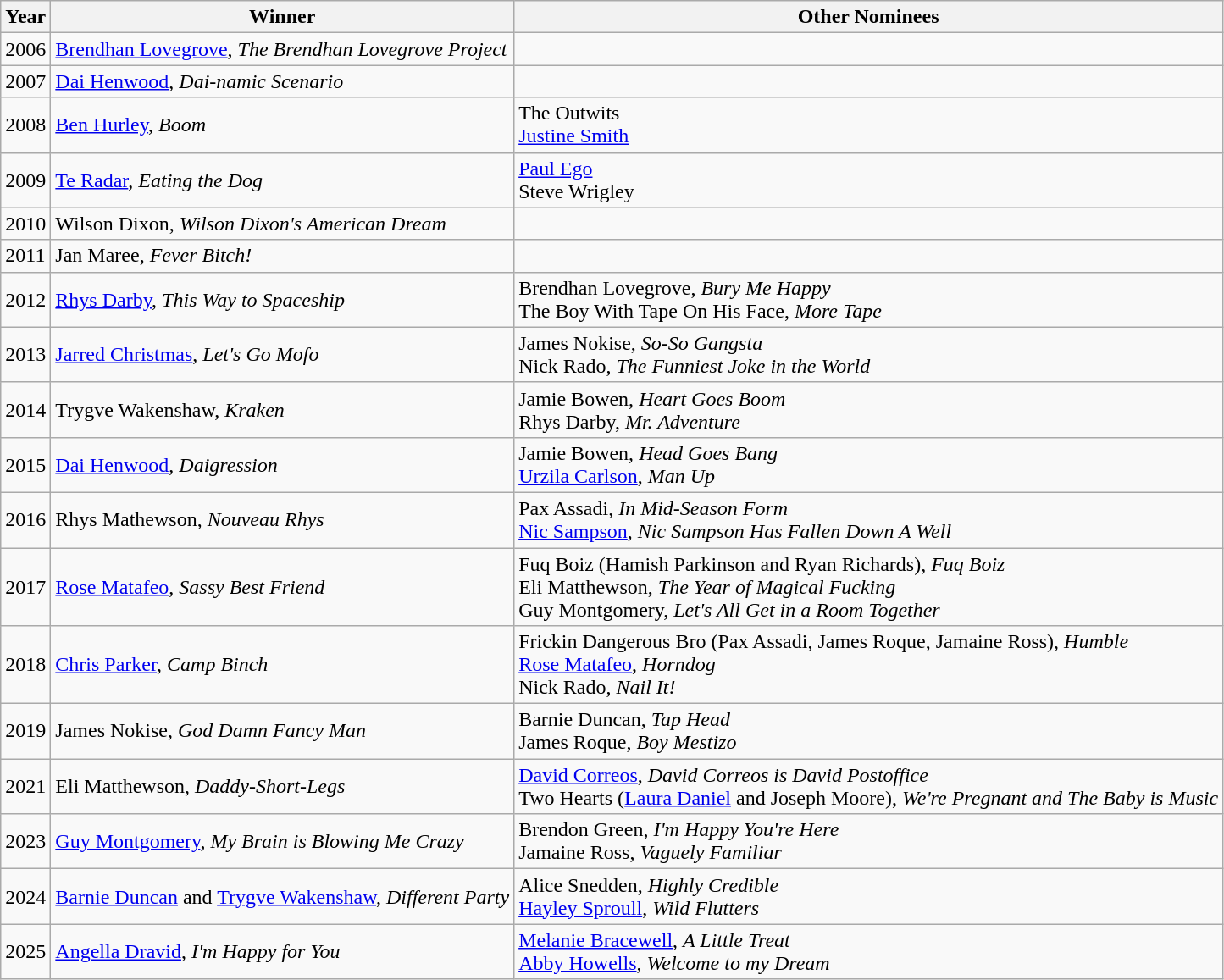<table class="wikitable">
<tr>
<th>Year</th>
<th>Winner</th>
<th>Other Nominees</th>
</tr>
<tr>
<td>2006</td>
<td><a href='#'>Brendhan Lovegrove</a>, <em>The Brendhan Lovegrove Project</em></td>
<td></td>
</tr>
<tr>
<td>2007</td>
<td><a href='#'>Dai Henwood</a>, <em>Dai-namic Scenario</em></td>
<td></td>
</tr>
<tr>
<td>2008</td>
<td><a href='#'>Ben Hurley</a>, <em>Boom</em></td>
<td>The Outwits<br><a href='#'>Justine Smith</a></td>
</tr>
<tr>
<td>2009</td>
<td><a href='#'>Te Radar</a>, <em>Eating the Dog</em></td>
<td><a href='#'>Paul Ego</a><br>Steve Wrigley</td>
</tr>
<tr>
<td>2010</td>
<td>Wilson Dixon, <em>Wilson Dixon's American Dream</em></td>
<td></td>
</tr>
<tr>
<td>2011</td>
<td>Jan Maree, <em>Fever Bitch!</em></td>
<td></td>
</tr>
<tr>
<td>2012</td>
<td><a href='#'>Rhys Darby</a>, <em>This Way to Spaceship</em></td>
<td>Brendhan Lovegrove, <em>Bury Me Happy</em><br>The Boy With Tape On His Face, <em>More Tape</em></td>
</tr>
<tr>
<td>2013</td>
<td><a href='#'>Jarred Christmas</a>, <em>Let's Go Mofo</em></td>
<td>James Nokise, <em>So-So Gangsta</em><br>Nick Rado, <em>The Funniest Joke in the World</em></td>
</tr>
<tr>
<td>2014</td>
<td>Trygve Wakenshaw, <em>Kraken</em></td>
<td>Jamie Bowen, <em>Heart Goes Boom</em><br>Rhys Darby, <em>Mr. Adventure</em></td>
</tr>
<tr>
<td>2015</td>
<td><a href='#'>Dai Henwood</a>, <em>Daigression</em></td>
<td>Jamie Bowen, <em>Head Goes Bang</em><br><a href='#'>Urzila Carlson</a>, <em>Man Up</em></td>
</tr>
<tr>
<td>2016</td>
<td>Rhys Mathewson, <em>Nouveau Rhys</em></td>
<td>Pax Assadi, <em>In Mid-Season Form</em><br><a href='#'>Nic Sampson</a>, <em>Nic Sampson Has Fallen Down A Well</em></td>
</tr>
<tr>
<td>2017</td>
<td><a href='#'>Rose Matafeo</a>, <em>Sassy Best Friend</em></td>
<td>Fuq Boiz (Hamish Parkinson and Ryan Richards), <em>Fuq Boiz</em><br>Eli Matthewson, <em>The Year of Magical Fucking</em><br>Guy Montgomery, <em>Let's All Get in a Room Together</em></td>
</tr>
<tr>
<td>2018</td>
<td><a href='#'>Chris Parker</a>, <em>Camp Binch</em></td>
<td>Frickin Dangerous Bro (Pax Assadi, James Roque, Jamaine Ross), <em>Humble</em><br><a href='#'>Rose Matafeo</a>, <em>Horndog</em><br>Nick Rado, <em>Nail It!</em></td>
</tr>
<tr>
<td>2019</td>
<td>James Nokise, <em>God Damn Fancy Man</em></td>
<td>Barnie Duncan, <em>Tap Head</em><br>James Roque, <em>Boy Mestizo</em></td>
</tr>
<tr>
<td>2021</td>
<td>Eli Matthewson, <em>Daddy-Short-Legs</em></td>
<td><a href='#'>David Correos</a>, <em>David Correos is David Postoffice</em><br>Two Hearts (<a href='#'>Laura Daniel</a> and Joseph Moore), <em>We're Pregnant and The Baby is Music</em></td>
</tr>
<tr>
<td>2023</td>
<td><a href='#'>Guy Montgomery</a>, <em>My Brain is Blowing Me Crazy</em></td>
<td>Brendon Green, <em>I'm Happy You're Here</em><br>Jamaine Ross, <em>Vaguely Familiar</em></td>
</tr>
<tr>
<td>2024</td>
<td><a href='#'>Barnie Duncan</a> and <a href='#'>Trygve Wakenshaw</a>, <em>Different Party</em></td>
<td>Alice Snedden, <em>Highly Credible</em><br><a href='#'>Hayley Sproull</a>, <em>Wild Flutters</em></td>
</tr>
<tr>
<td>2025</td>
<td><a href='#'>Angella Dravid</a>, <em>I'm Happy for You</em></td>
<td><a href='#'>Melanie Bracewell</a>, <em>A Little Treat</em><br><a href='#'>Abby Howells</a>, <em>Welcome to my Dream</em></td>
</tr>
</table>
